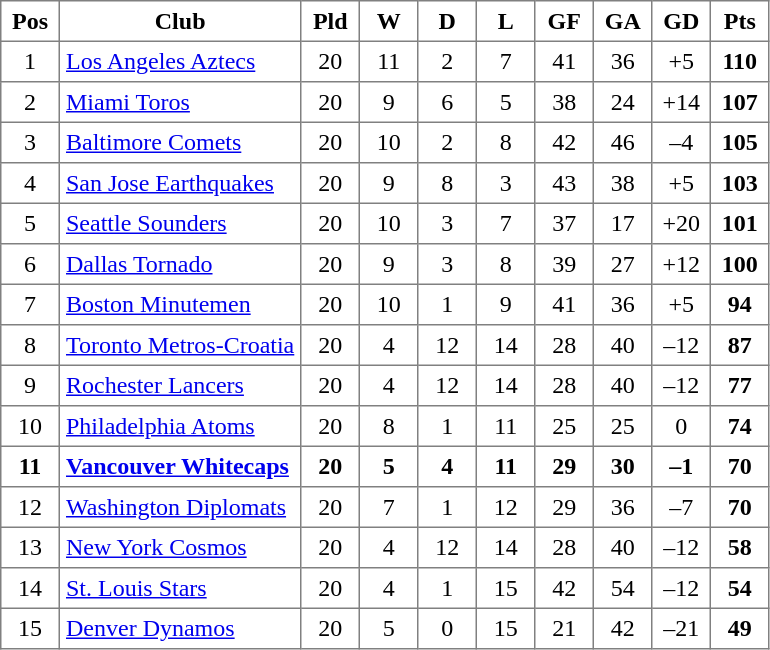<table class="toccolours" border="1" cellpadding="4" cellspacing="0" style="text-align:center; border-collapse: collapse; margin:0;">
<tr>
<th width=30>Pos</th>
<th>Club</th>
<th width=30>Pld</th>
<th width=30>W</th>
<th width=30>D</th>
<th width=30>L</th>
<th width=30>GF</th>
<th width=30>GA</th>
<th width=30>GD</th>
<th width=30>Pts</th>
</tr>
<tr>
<td>1</td>
<td align=left><a href='#'>Los Angeles Aztecs</a></td>
<td>20</td>
<td>11</td>
<td>2</td>
<td>7</td>
<td>41</td>
<td>36</td>
<td>+5</td>
<td><strong>110</strong></td>
</tr>
<tr>
<td>2</td>
<td align=left><a href='#'>Miami Toros</a></td>
<td>20</td>
<td>9</td>
<td>6</td>
<td>5</td>
<td>38</td>
<td>24</td>
<td>+14</td>
<td><strong>107</strong></td>
</tr>
<tr>
<td>3</td>
<td align=left><a href='#'>Baltimore Comets</a></td>
<td>20</td>
<td>10</td>
<td>2</td>
<td>8</td>
<td>42</td>
<td>46</td>
<td>–4</td>
<td><strong>105</strong></td>
</tr>
<tr>
<td>4</td>
<td align=left><a href='#'>San Jose Earthquakes</a></td>
<td>20</td>
<td>9</td>
<td>8</td>
<td>3</td>
<td>43</td>
<td>38</td>
<td>+5</td>
<td><strong>103</strong></td>
</tr>
<tr>
<td>5</td>
<td align=left><a href='#'>Seattle Sounders</a></td>
<td>20</td>
<td>10</td>
<td>3</td>
<td>7</td>
<td>37</td>
<td>17</td>
<td>+20</td>
<td><strong>101</strong></td>
</tr>
<tr>
<td>6</td>
<td align=left><a href='#'>Dallas Tornado</a></td>
<td>20</td>
<td>9</td>
<td>3</td>
<td>8</td>
<td>39</td>
<td>27</td>
<td>+12</td>
<td><strong>100</strong></td>
</tr>
<tr>
<td>7</td>
<td align=left><a href='#'>Boston Minutemen</a></td>
<td>20</td>
<td>10</td>
<td>1</td>
<td>9</td>
<td>41</td>
<td>36</td>
<td>+5</td>
<td><strong>94</strong></td>
</tr>
<tr>
<td>8</td>
<td align=left><a href='#'>Toronto Metros-Croatia</a></td>
<td>20</td>
<td>4</td>
<td>12</td>
<td>14</td>
<td>28</td>
<td>40</td>
<td>–12</td>
<td><strong>87</strong></td>
</tr>
<tr>
<td>9</td>
<td align=left><a href='#'>Rochester Lancers</a></td>
<td>20</td>
<td>4</td>
<td>12</td>
<td>14</td>
<td>28</td>
<td>40</td>
<td>–12</td>
<td><strong>77</strong></td>
</tr>
<tr>
<td>10</td>
<td align=left><a href='#'>Philadelphia Atoms</a></td>
<td>20</td>
<td>8</td>
<td>1</td>
<td>11</td>
<td>25</td>
<td>25</td>
<td>0</td>
<td><strong>74</strong></td>
</tr>
<tr>
<td><strong>11</strong></td>
<td align=left><strong><a href='#'>Vancouver Whitecaps</a></strong></td>
<td><strong>20</strong></td>
<td><strong>5</strong></td>
<td><strong>4</strong></td>
<td><strong>11</strong></td>
<td><strong>29</strong></td>
<td><strong>30</strong></td>
<td><strong>–1</strong></td>
<td><strong>70</strong></td>
</tr>
<tr>
<td>12</td>
<td align=left><a href='#'>Washington Diplomats</a></td>
<td>20</td>
<td>7</td>
<td>1</td>
<td>12</td>
<td>29</td>
<td>36</td>
<td>–7</td>
<td><strong>70</strong></td>
</tr>
<tr>
<td>13</td>
<td align=left><a href='#'>New York Cosmos</a></td>
<td>20</td>
<td>4</td>
<td>12</td>
<td>14</td>
<td>28</td>
<td>40</td>
<td>–12</td>
<td><strong>58</strong></td>
</tr>
<tr>
<td>14</td>
<td align=left><a href='#'>St. Louis Stars</a></td>
<td>20</td>
<td>4</td>
<td>1</td>
<td>15</td>
<td>42</td>
<td>54</td>
<td>–12</td>
<td><strong>54</strong></td>
</tr>
<tr>
<td>15</td>
<td align=left><a href='#'>Denver Dynamos</a></td>
<td>20</td>
<td>5</td>
<td>0</td>
<td>15</td>
<td>21</td>
<td>42</td>
<td>–21</td>
<td><strong>49</strong></td>
</tr>
</table>
